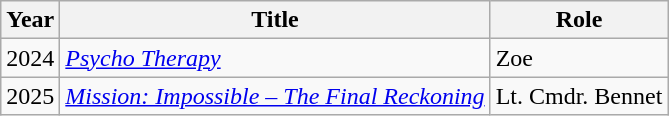<table class="wikitable">
<tr>
<th>Year</th>
<th>Title</th>
<th>Role</th>
</tr>
<tr>
<td>2024</td>
<td><em><a href='#'>Psycho Therapy</a></em></td>
<td>Zoe</td>
</tr>
<tr>
<td>2025</td>
<td><em><a href='#'>Mission: Impossible – The Final Reckoning</a></em></td>
<td>Lt. Cmdr. Bennet</td>
</tr>
</table>
